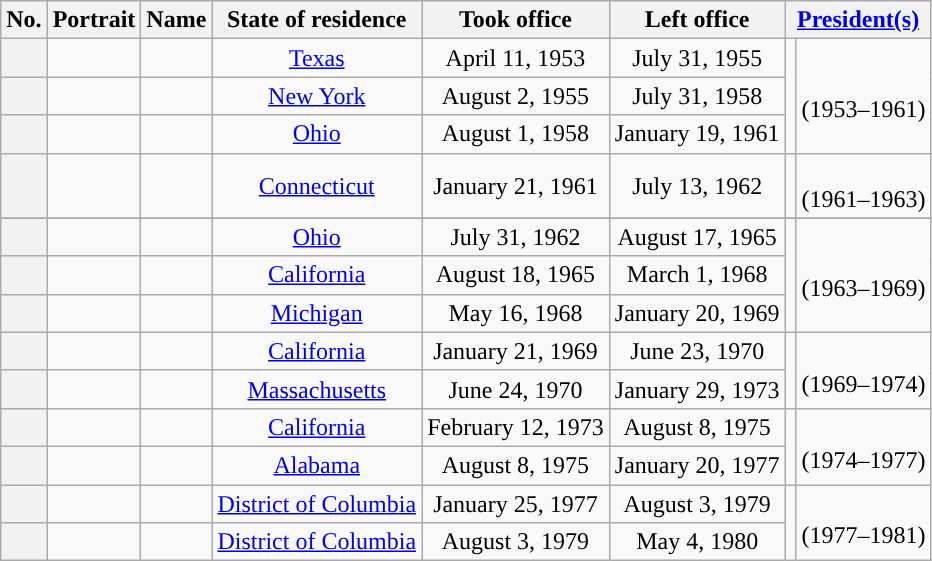<table class="wikitable sortable" style="text-align:center">
<tr>
<th>No.</th>
<th class=unsortable>Portrait</th>
<th>Name</th>
<th>State of residence</th>
<th>Took office</th>
<th>Left office</th>
<th colspan=2><a href='#'>President(s)</a></th>
</tr>
<tr>
<th style="background: "></th>
<td></td>
<td></td>
<td><a href='#'>Texas</a></td>
<td>April 11, 1953</td>
<td>July 31, 1955</td>
<td rowspan=3 style="background: "></td>
<td rowspan=3><br>(1953–1961)</td>
</tr>
<tr>
<th style="background: "></th>
<td></td>
<td></td>
<td><a href='#'>New York</a></td>
<td>August 2, 1955</td>
<td>July 31, 1958</td>
</tr>
<tr>
<th style="background: "></th>
<td></td>
<td></td>
<td><a href='#'>Ohio</a></td>
<td>August 1, 1958</td>
<td>January 19, 1961</td>
</tr>
<tr>
<th style="background: "></th>
<td></td>
<td></td>
<td><a href='#'>Connecticut</a></td>
<td>January 21, 1961</td>
<td>July 13, 1962</td>
<td rowspan=2 style="background: "></td>
<td rowspan=2><br>(1961–1963)</td>
</tr>
<tr>
</tr>
<tr>
<th rowspan=2 style="background: "></th>
<td rowspan=2></td>
<td rowspan=2></td>
<td rowspan=2><a href='#'>Ohio</a></td>
<td rowspan=2>July 31, 1962</td>
<td rowspan=2>August 17, 1965</td>
</tr>
<tr>
<td rowspan=3 style="background: "></td>
<td rowspan=3><br>(1963–1969)</td>
</tr>
<tr>
<th style="background: "></th>
<td></td>
<td></td>
<td><a href='#'>California</a></td>
<td>August 18, 1965</td>
<td>March 1, 1968</td>
</tr>
<tr>
<th style="background: "></th>
<td></td>
<td></td>
<td><a href='#'>Michigan</a></td>
<td>May 16, 1968</td>
<td>January 20, 1969</td>
</tr>
<tr>
<th style="background: "></th>
<td></td>
<td></td>
<td><a href='#'>California</a></td>
<td>January 21, 1969</td>
<td>June 23, 1970</td>
<td rowspan=3 style="background: "></td>
<td rowspan=3><br>(1969–1974)</td>
</tr>
<tr>
<th style="background: "></th>
<td></td>
<td></td>
<td><a href='#'>Massachusetts</a></td>
<td>June 24, 1970</td>
<td>January 29, 1973</td>
</tr>
<tr>
<th rowspan=2 style="background: "></th>
<td rowspan=2></td>
<td rowspan=2></td>
<td rowspan=2><a href='#'>California</a></td>
<td rowspan=2>February 12, 1973</td>
<td rowspan=2>August 8, 1975</td>
</tr>
<tr>
<td rowspan=2 style="background: "></td>
<td rowspan=2><br>(1974–1977)</td>
</tr>
<tr>
<th style="background: "></th>
<td></td>
<td></td>
<td><a href='#'>Alabama</a></td>
<td>August 8, 1975</td>
<td>January 20, 1977</td>
</tr>
<tr>
<th style="background: "></th>
<td></td>
<td></td>
<td><a href='#'>District of Columbia</a></td>
<td>January 25, 1977</td>
<td>August 3, 1979</td>
<td rowspan=2 style="background: "></td>
<td rowspan=2><br>(1977–1981)</td>
</tr>
<tr>
<th style="background: "></th>
<td></td>
<td></td>
<td><a href='#'>District of Columbia</a></td>
<td>August 3, 1979</td>
<td>May 4, 1980</td>
</tr>
</table>
